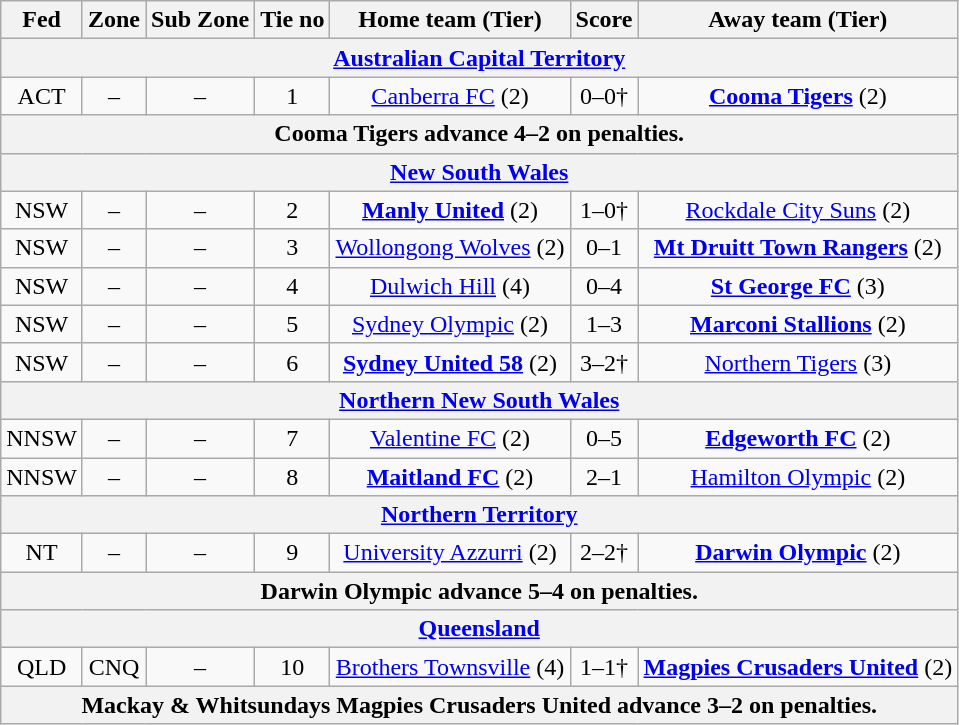<table class="wikitable" style="text-align:center">
<tr>
<th>Fed</th>
<th>Zone</th>
<th>Sub Zone</th>
<th>Tie no</th>
<th>Home team (Tier)</th>
<th>Score</th>
<th>Away team (Tier)</th>
</tr>
<tr>
<th colspan=7><a href='#'>Australian Capital Territory</a></th>
</tr>
<tr>
<td>ACT</td>
<td>–</td>
<td>–</td>
<td>1</td>
<td><a href='#'>Canberra FC</a> (2)</td>
<td>0–0†</td>
<td><strong><a href='#'>Cooma Tigers</a></strong> (2)</td>
</tr>
<tr>
<th colspan=7>Cooma Tigers advance 4–2 on penalties.</th>
</tr>
<tr>
<th colspan=7><a href='#'>New South Wales</a></th>
</tr>
<tr>
<td>NSW</td>
<td>–</td>
<td>–</td>
<td>2</td>
<td><strong><a href='#'>Manly United</a></strong> (2)</td>
<td>1–0†</td>
<td><a href='#'>Rockdale City Suns</a> (2)</td>
</tr>
<tr>
<td>NSW</td>
<td>–</td>
<td>–</td>
<td>3</td>
<td><a href='#'>Wollongong Wolves</a> (2)</td>
<td>0–1</td>
<td><strong><a href='#'>Mt Druitt Town Rangers</a></strong> (2)</td>
</tr>
<tr>
<td>NSW</td>
<td>–</td>
<td>–</td>
<td>4</td>
<td><a href='#'>Dulwich Hill</a> (4)</td>
<td>0–4</td>
<td><strong><a href='#'>St George FC</a></strong> (3)</td>
</tr>
<tr>
<td>NSW</td>
<td>–</td>
<td>–</td>
<td>5</td>
<td><a href='#'>Sydney Olympic</a> (2)</td>
<td>1–3</td>
<td><strong><a href='#'>Marconi Stallions</a></strong> (2)</td>
</tr>
<tr>
<td>NSW</td>
<td>–</td>
<td>–</td>
<td>6</td>
<td><strong><a href='#'>Sydney United 58</a></strong> (2)</td>
<td>3–2†</td>
<td><a href='#'>Northern Tigers</a> (3)</td>
</tr>
<tr>
<th colspan=7><a href='#'>Northern New South Wales</a></th>
</tr>
<tr>
<td>NNSW</td>
<td>–</td>
<td>–</td>
<td>7</td>
<td><a href='#'>Valentine FC</a> (2)</td>
<td>0–5</td>
<td><strong><a href='#'>Edgeworth FC</a></strong> (2)</td>
</tr>
<tr>
<td>NNSW</td>
<td>–</td>
<td>–</td>
<td>8</td>
<td><strong><a href='#'>Maitland FC</a></strong> (2)</td>
<td>2–1</td>
<td><a href='#'>Hamilton Olympic</a> (2)</td>
</tr>
<tr>
<th colspan=7><a href='#'>Northern Territory</a></th>
</tr>
<tr>
<td>NT</td>
<td>–</td>
<td>–</td>
<td>9</td>
<td><a href='#'>University Azzurri</a> (2)</td>
<td>2–2†</td>
<td><strong><a href='#'>Darwin Olympic</a></strong> (2)</td>
</tr>
<tr>
<th colspan=7>Darwin Olympic advance 5–4 on penalties.</th>
</tr>
<tr>
<th colspan=7><a href='#'>Queensland</a></th>
</tr>
<tr>
<td>QLD</td>
<td>CNQ</td>
<td>–</td>
<td>10</td>
<td><a href='#'>Brothers Townsville</a> (4)</td>
<td>1–1†</td>
<td><strong><a href='#'>Magpies Crusaders United</a></strong> (2)</td>
</tr>
<tr>
<th colspan=7>Mackay & Whitsundays Magpies Crusaders United advance 3–2 on penalties.</th>
</tr>
</table>
